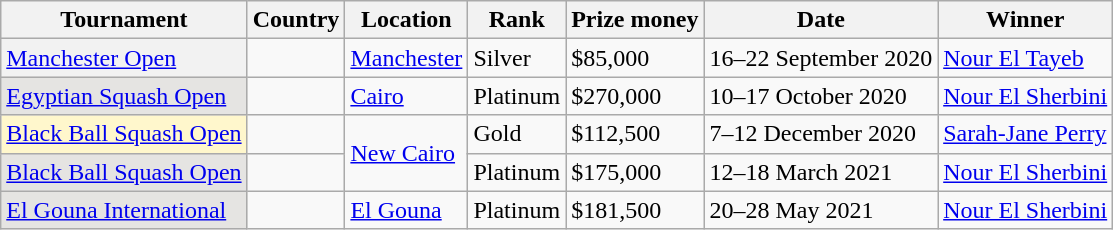<table class=wikitable>
<tr>
<th>Tournament</th>
<th>Country</th>
<th>Location</th>
<th>Rank</th>
<th>Prize money</th>
<th>Date</th>
<th>Winner</th>
</tr>
<tr>
<td style="background:#f2f2f2;"><a href='#'>Manchester Open</a></td>
<td></td>
<td><a href='#'>Manchester</a></td>
<td>Silver</td>
<td>$85,000</td>
<td>16–22 September 2020</td>
<td> <a href='#'>Nour El Tayeb</a></td>
</tr>
<tr>
<td style="background:#E5E4E2;"><a href='#'> Egyptian Squash Open</a></td>
<td></td>
<td><a href='#'>Cairo</a></td>
<td>Platinum</td>
<td>$270,000</td>
<td>10–17 October 2020</td>
<td> <a href='#'>Nour El Sherbini</a></td>
</tr>
<tr>
<td style="background:#fff7cc;"><a href='#'> Black Ball Squash Open</a></td>
<td></td>
<td rowspan=2><a href='#'>New Cairo</a></td>
<td>Gold</td>
<td>$112,500</td>
<td>7–12 December 2020</td>
<td> <a href='#'>Sarah-Jane Perry</a></td>
</tr>
<tr>
<td style="background:#E5E4E2;"><a href='#'> Black Ball Squash Open</a></td>
<td></td>
<td>Platinum</td>
<td>$175,000</td>
<td>12–18 March 2021</td>
<td> <a href='#'>Nour El Sherbini</a></td>
</tr>
<tr>
<td style="background:#E5E4E2;"><a href='#'>El Gouna International</a></td>
<td></td>
<td><a href='#'>El Gouna</a></td>
<td>Platinum</td>
<td>$181,500</td>
<td>20–28 May 2021</td>
<td> <a href='#'>Nour El Sherbini</a></td>
</tr>
</table>
